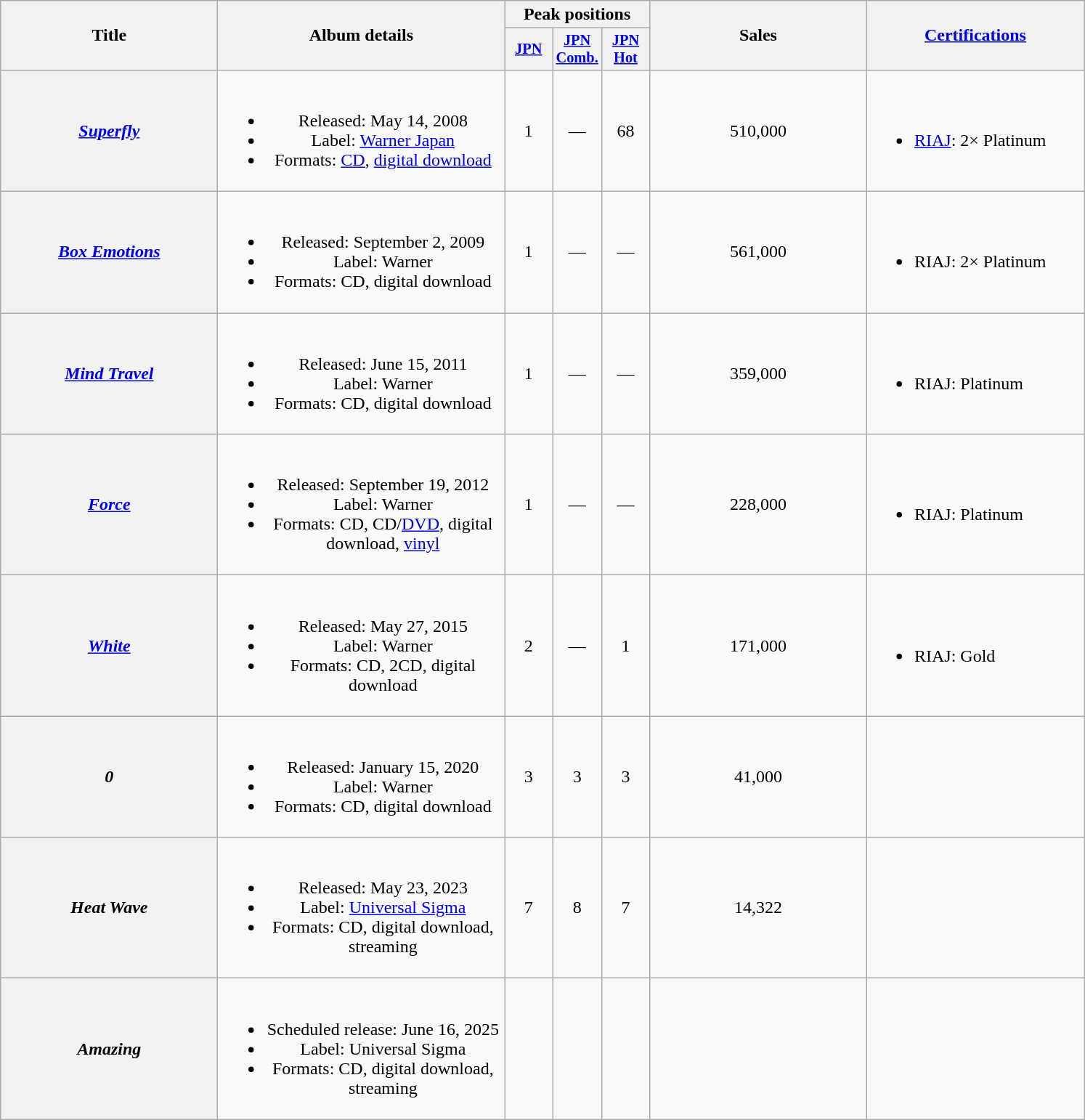<table class="wikitable plainrowheaders" style="text-align:center;">
<tr>
<th style="width:12em;" rowspan="2">Title</th>
<th style="width:16em;" rowspan="2">Album details</th>
<th colspan="3">Peak positions</th>
<th style="width:12em;" rowspan="2">Sales</th>
<th style="width:12em;" rowspan="2"><a href='#'>Certifications</a></th>
</tr>
<tr>
<th scope="col" style="width:2.75em;font-size:85%;"><a href='#'>JPN</a><br></th>
<th scope="col" style="width:2.75em;font-size:85%;"><a href='#'>JPN<br>Comb.</a><br></th>
<th scope="col" style="width:2.75em;font-size:85%;"><a href='#'>JPN<br>Hot</a><br></th>
</tr>
<tr>
<th scope="row"><em><a href='#'>Superfly</a></em></th>
<td><br><ul><li>Released: May 14, 2008</li><li>Label: <a href='#'>Warner Japan</a></li><li>Formats: <a href='#'>CD</a>, <a href='#'>digital download</a></li></ul></td>
<td>1</td>
<td>—</td>
<td>68</td>
<td>510,000</td>
<td align="left"><br><ul><li><a href='#'>RIAJ</a>: 2× Platinum</li></ul></td>
</tr>
<tr>
<th scope="row"><em><a href='#'>Box Emotions</a></em></th>
<td><br><ul><li>Released: September 2, 2009</li><li>Label: Warner</li><li>Formats: CD, digital download</li></ul></td>
<td>1</td>
<td>—</td>
<td>—</td>
<td>561,000</td>
<td align="left"><br><ul><li>RIAJ: 2× Platinum</li></ul></td>
</tr>
<tr>
<th scope="row"><em><a href='#'>Mind Travel</a></em></th>
<td><br><ul><li>Released: June 15, 2011</li><li>Label: Warner</li><li>Formats: CD, digital download</li></ul></td>
<td>1</td>
<td>—</td>
<td>—</td>
<td>359,000</td>
<td align="left"><br><ul><li>RIAJ: Platinum</li></ul></td>
</tr>
<tr>
<th scope="row"><em><a href='#'>Force</a></em></th>
<td><br><ul><li>Released: September 19, 2012</li><li>Label: Warner</li><li>Formats: CD, CD/<a href='#'>DVD</a>, digital download, <a href='#'>vinyl</a></li></ul></td>
<td>1</td>
<td>—</td>
<td>—</td>
<td>228,000</td>
<td align="left"><br><ul><li>RIAJ: Platinum</li></ul></td>
</tr>
<tr>
<th scope="row"><em><a href='#'>White</a></em></th>
<td><br><ul><li>Released: May 27, 2015</li><li>Label: Warner</li><li>Formats: CD, 2CD, digital download</li></ul></td>
<td>2</td>
<td>—</td>
<td>1</td>
<td>171,000</td>
<td align="left"><br><ul><li>RIAJ: Gold</li></ul></td>
</tr>
<tr>
<th scope="row"><em>0</em></th>
<td><br><ul><li>Released: January 15, 2020</li><li>Label: Warner</li><li>Formats: CD, digital download</li></ul></td>
<td>3</td>
<td>3</td>
<td>3</td>
<td>41,000</td>
<td align="left"></td>
</tr>
<tr>
<th scope="row"><em>Heat Wave</em></th>
<td><br><ul><li>Released: May 23, 2023</li><li>Label: <a href='#'>Universal Sigma</a></li><li>Formats: CD, digital download, streaming</li></ul></td>
<td>7</td>
<td>8</td>
<td>7</td>
<td>14,322</td>
<td></td>
</tr>
<tr>
<th scope="row"><em>Amazing</em></th>
<td><br><ul><li>Scheduled release: June 16, 2025</li><li>Label: Universal Sigma</li><li>Formats: CD, digital download, streaming</li></ul></td>
<td></td>
<td></td>
<td></td>
<td></td>
<td></td>
</tr>
</table>
